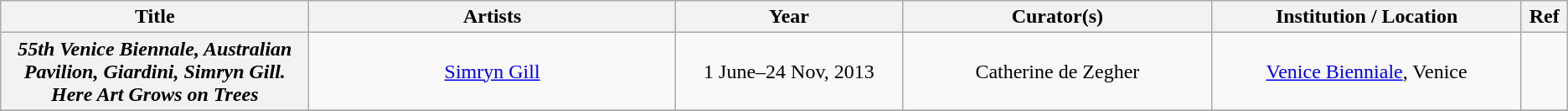<table class="wikitable plainrowheaders" style="text-align:center;">
<tr>
<th scope="col" style="width:20em;">Title</th>
<th scope="col" style="width:25em;">Artists</th>
<th scope="col" style="width:15em;">Year</th>
<th scope="col" style="width:20em;">Curator(s)</th>
<th scope="col" style="width:20em;">Institution / Location</th>
<th scope="col" style="width:2em;">Ref</th>
</tr>
<tr>
<th scope="row"><em>55th Venice Biennale, Australian Pavilion, Giardini,</em> <em>Simryn Gill. Here Art Grows on Trees</em></th>
<td><a href='#'>Simryn Gill</a></td>
<td>1 June–24 Nov,  2013</td>
<td>Catherine de Zegher</td>
<td><a href='#'>Venice Bienniale</a>, Venice</td>
<td></td>
</tr>
<tr>
</tr>
</table>
